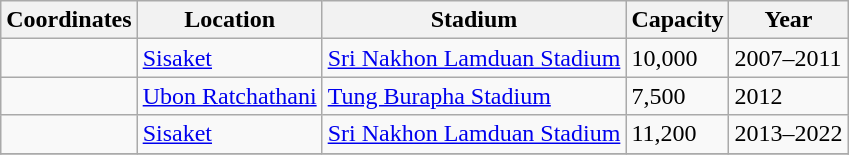<table class="wikitable sortable">
<tr>
<th>Coordinates</th>
<th>Location</th>
<th>Stadium</th>
<th>Capacity</th>
<th>Year</th>
</tr>
<tr>
<td></td>
<td><a href='#'>Sisaket</a></td>
<td><a href='#'>Sri Nakhon Lamduan Stadium</a></td>
<td>10,000</td>
<td>2007–2011</td>
</tr>
<tr>
<td></td>
<td><a href='#'>Ubon Ratchathani</a></td>
<td><a href='#'>Tung Burapha Stadium</a></td>
<td>7,500</td>
<td>2012</td>
</tr>
<tr>
<td></td>
<td><a href='#'>Sisaket</a></td>
<td><a href='#'>Sri Nakhon Lamduan Stadium</a></td>
<td>11,200</td>
<td>2013–2022</td>
</tr>
<tr>
</tr>
</table>
